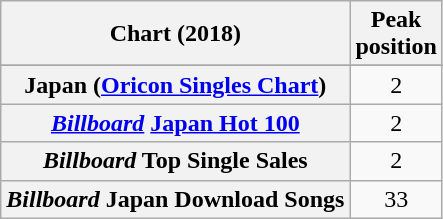<table class="wikitable sortable plainrowheaders" style="text-align:center;">
<tr>
<th scope="col">Chart (2018)</th>
<th scope="col">Peak<br>position</th>
</tr>
<tr>
</tr>
<tr>
<th scope="row">Japan (<a href='#'>Oricon Singles Chart</a>)</th>
<td>2</td>
</tr>
<tr>
<th scope="row"><em><a href='#'>Billboard</a></em> <a href='#'>Japan Hot 100</a></th>
<td>2</td>
</tr>
<tr>
<th scope="row"><em>Billboard</em> Top Single Sales</th>
<td>2</td>
</tr>
<tr>
<th scope="row"><em>Billboard</em> Japan Download Songs</th>
<td>33</td>
</tr>
</table>
